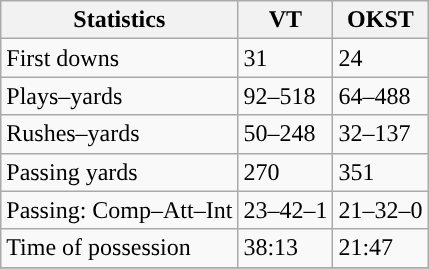<table class="wikitable">
<tr>
<th>Statistics</th>
<th>VT</th>
<th>OKST</th>
</tr>
<tr>
<td>First downs</td>
<td>31</td>
<td>24</td>
</tr>
<tr>
<td>Plays–yards</td>
<td>92–518</td>
<td>64–488</td>
</tr>
<tr>
<td>Rushes–yards</td>
<td>50–248</td>
<td>32–137</td>
</tr>
<tr>
<td>Passing yards</td>
<td>270</td>
<td>351</td>
</tr>
<tr>
<td>Passing: Comp–Att–Int</td>
<td>23–42–1</td>
<td>21–32–0</td>
</tr>
<tr>
<td>Time of possession</td>
<td>38:13</td>
<td>21:47</td>
</tr>
<tr>
</tr>
</table>
